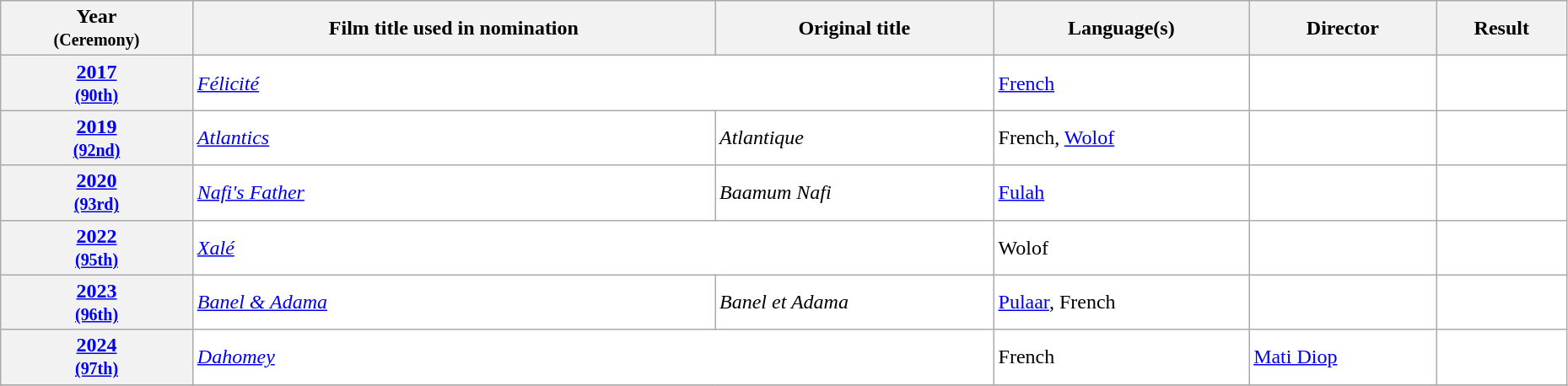<table class="wikitable sortable" width="98%" style="background:#ffffff;">
<tr>
<th>Year<br><small>(Ceremony)</small></th>
<th>Film title used in nomination</th>
<th>Original title</th>
<th>Language(s)</th>
<th>Director</th>
<th>Result</th>
</tr>
<tr>
<th align="center"><a href='#'>2017</a><br><small><a href='#'>(90th)</a></small></th>
<td colspan="2"><em><a href='#'>Félicité</a></em></td>
<td><a href='#'>French</a></td>
<td></td>
<td></td>
</tr>
<tr>
<th align="center"><a href='#'>2019</a><br><small><a href='#'>(92nd)</a></small></th>
<td><em><a href='#'>Atlantics</a></em></td>
<td><em>Atlantique</em></td>
<td>French, <a href='#'>Wolof</a></td>
<td></td>
<td></td>
</tr>
<tr>
<th align="center"><a href='#'>2020</a><br><small><a href='#'>(93rd)</a></small></th>
<td><em><a href='#'>Nafi's Father</a></em></td>
<td><em>Baamum Nafi</em></td>
<td><a href='#'>Fulah</a></td>
<td></td>
<td></td>
</tr>
<tr>
<th align="center"><a href='#'>2022</a><br><small><a href='#'>(95th)</a></small></th>
<td colspan="2"><em><a href='#'>Xalé</a></em></td>
<td>Wolof</td>
<td></td>
<td></td>
</tr>
<tr>
<th align="center"><a href='#'>2023</a><br><small><a href='#'>(96th)</a></small></th>
<td><em><a href='#'>Banel & Adama</a></em></td>
<td><em>Banel et Adama</em></td>
<td><a href='#'>Pulaar</a>, French</td>
<td></td>
<td></td>
</tr>
<tr>
<th align="center"><a href='#'>2024</a><br><small><a href='#'>(97th)</a></small></th>
<td colspan=2><em><a href='#'>Dahomey</a></em></td>
<td>French</td>
<td data-sort-value=Diop, Mati><a href='#'>Mati Diop</a></td>
<td></td>
</tr>
<tr>
</tr>
</table>
